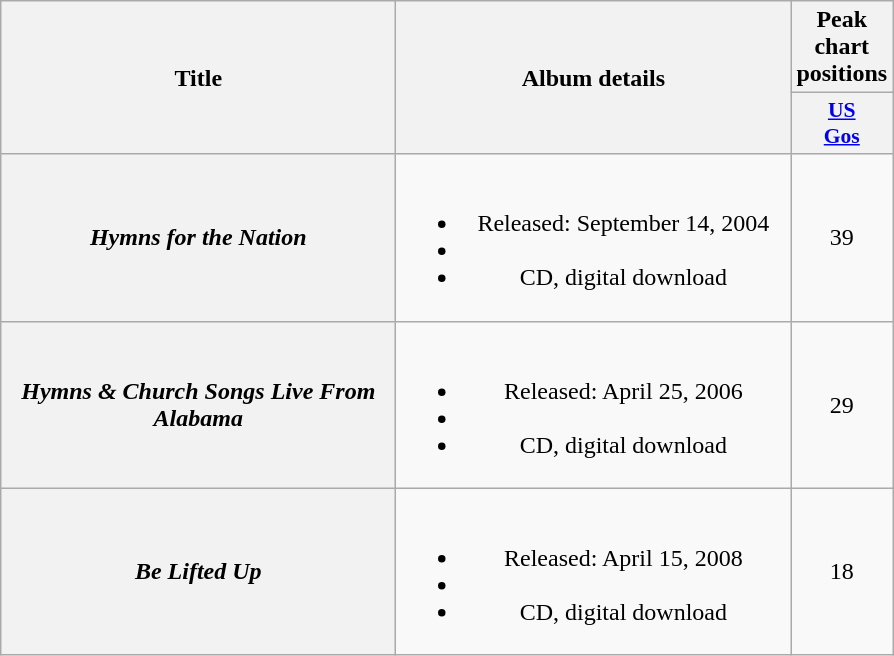<table class="wikitable plainrowheaders" style="text-align:center;">
<tr>
<th scope="col" rowspan="2" style="width:16em;">Title</th>
<th scope="col" rowspan="2" style="width:16em;">Album details</th>
<th scope="col" colspan="1">Peak chart positions</th>
</tr>
<tr>
<th style="width:3em; font-size:90%"><a href='#'>US<br>Gos</a></th>
</tr>
<tr>
<th scope="row"><em>Hymns for the Nation</em></th>
<td><br><ul><li>Released: September 14, 2004</li><li></li><li>CD, digital download</li></ul></td>
<td>39</td>
</tr>
<tr>
<th scope="row"><em>Hymns & Church Songs Live From Alabama</em></th>
<td><br><ul><li>Released: April 25, 2006</li><li></li><li>CD, digital download</li></ul></td>
<td>29</td>
</tr>
<tr>
<th scope="row"><em>Be Lifted Up</em></th>
<td><br><ul><li>Released: April 15, 2008</li><li></li><li>CD, digital download</li></ul></td>
<td>18</td>
</tr>
</table>
